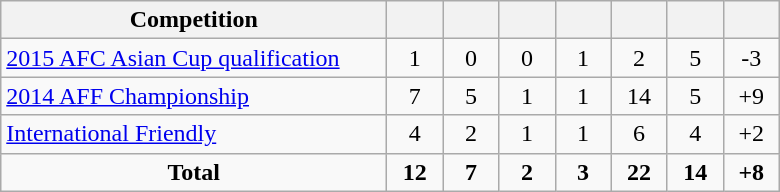<table class="wikitable" style="text-align: center;">
<tr>
<th width=250>Competition</th>
<th width=30></th>
<th width=30></th>
<th width=30></th>
<th width=30></th>
<th width=30></th>
<th width=30></th>
<th width=30></th>
</tr>
<tr>
<td align="left"><a href='#'>2015 AFC Asian Cup qualification</a></td>
<td>1</td>
<td>0</td>
<td>0</td>
<td>1</td>
<td>2</td>
<td>5</td>
<td>-3</td>
</tr>
<tr>
<td align="left"><a href='#'>2014 AFF Championship</a></td>
<td>7</td>
<td>5</td>
<td>1</td>
<td>1</td>
<td>14</td>
<td>5</td>
<td>+9</td>
</tr>
<tr>
<td align="left"><a href='#'>International Friendly</a></td>
<td>4</td>
<td>2</td>
<td>1</td>
<td>1</td>
<td>6</td>
<td>4</td>
<td>+2</td>
</tr>
<tr>
<td><strong>Total</strong></td>
<td><strong>12</strong></td>
<td><strong>7</strong></td>
<td><strong>2</strong></td>
<td><strong>3</strong></td>
<td><strong>22</strong></td>
<td><strong>14</strong></td>
<td><strong>+8</strong></td>
</tr>
</table>
